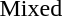<table>
<tr>
<td>Mixed</td>
<td></td>
<td></td>
<td></td>
</tr>
</table>
